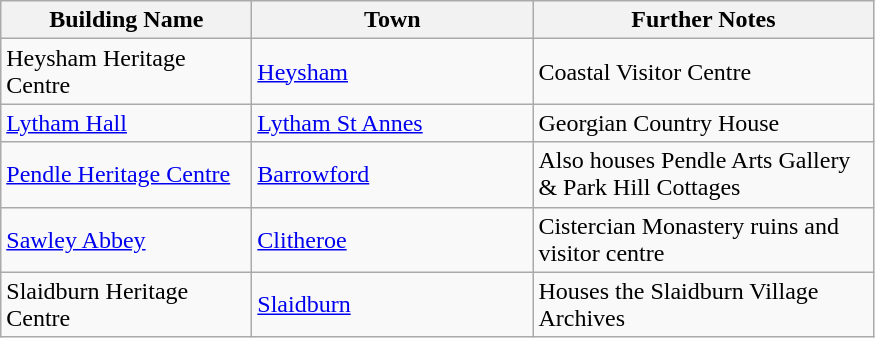<table class="wikitable">
<tr>
<th width="160">Building Name</th>
<th width="180">Town</th>
<th width="220">Further Notes</th>
</tr>
<tr>
<td>Heysham Heritage Centre</td>
<td><a href='#'>Heysham</a></td>
<td>Coastal Visitor Centre</td>
</tr>
<tr>
<td><a href='#'>Lytham Hall</a></td>
<td><a href='#'>Lytham St Annes</a></td>
<td>Georgian Country House</td>
</tr>
<tr>
<td><a href='#'>Pendle Heritage Centre</a></td>
<td><a href='#'>Barrowford</a></td>
<td>Also houses Pendle Arts Gallery & Park Hill Cottages</td>
</tr>
<tr>
<td><a href='#'>Sawley Abbey</a></td>
<td><a href='#'>Clitheroe</a></td>
<td>Cistercian Monastery ruins and visitor centre</td>
</tr>
<tr>
<td>Slaidburn Heritage Centre</td>
<td><a href='#'>Slaidburn</a></td>
<td>Houses the Slaidburn Village Archives</td>
</tr>
</table>
